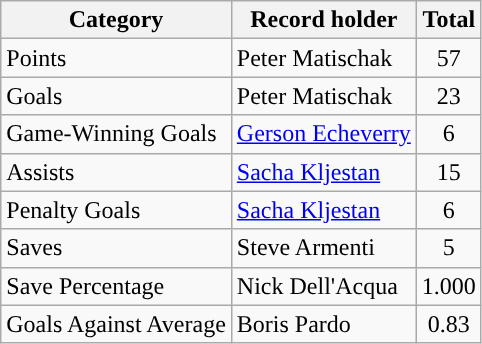<table class="wikitable sortable">
<tr>
<th>Category</th>
<th>Record holder</th>
<th>Total</th>
</tr>
<tr>
<td>Points</td>
<td> Peter Matischak</td>
<td align=center>57</td>
</tr>
<tr>
<td>Goals</td>
<td> Peter Matischak</td>
<td align=center>23</td>
</tr>
<tr>
<td>Game-Winning Goals</td>
<td> <a href='#'>Gerson Echeverry</a></td>
<td align=center>6</td>
</tr>
<tr>
<td>Assists</td>
<td> <a href='#'>Sacha Kljestan</a></td>
<td align=center>15</td>
</tr>
<tr>
<td>Penalty Goals</td>
<td> <a href='#'>Sacha Kljestan</a></td>
<td align=center>6</td>
</tr>
<tr>
<td>Saves</td>
<td> Steve Armenti</td>
<td style="text-align:center;">5</td>
</tr>
<tr>
<td>Save Percentage</td>
<td> Nick Dell'Acqua</td>
<td style="text-align:center;">1.000</td>
</tr>
<tr>
<td>Goals Against Average</td>
<td> Boris Pardo</td>
<td style="text-align:center;">0.83</td>
</tr>
</table>
